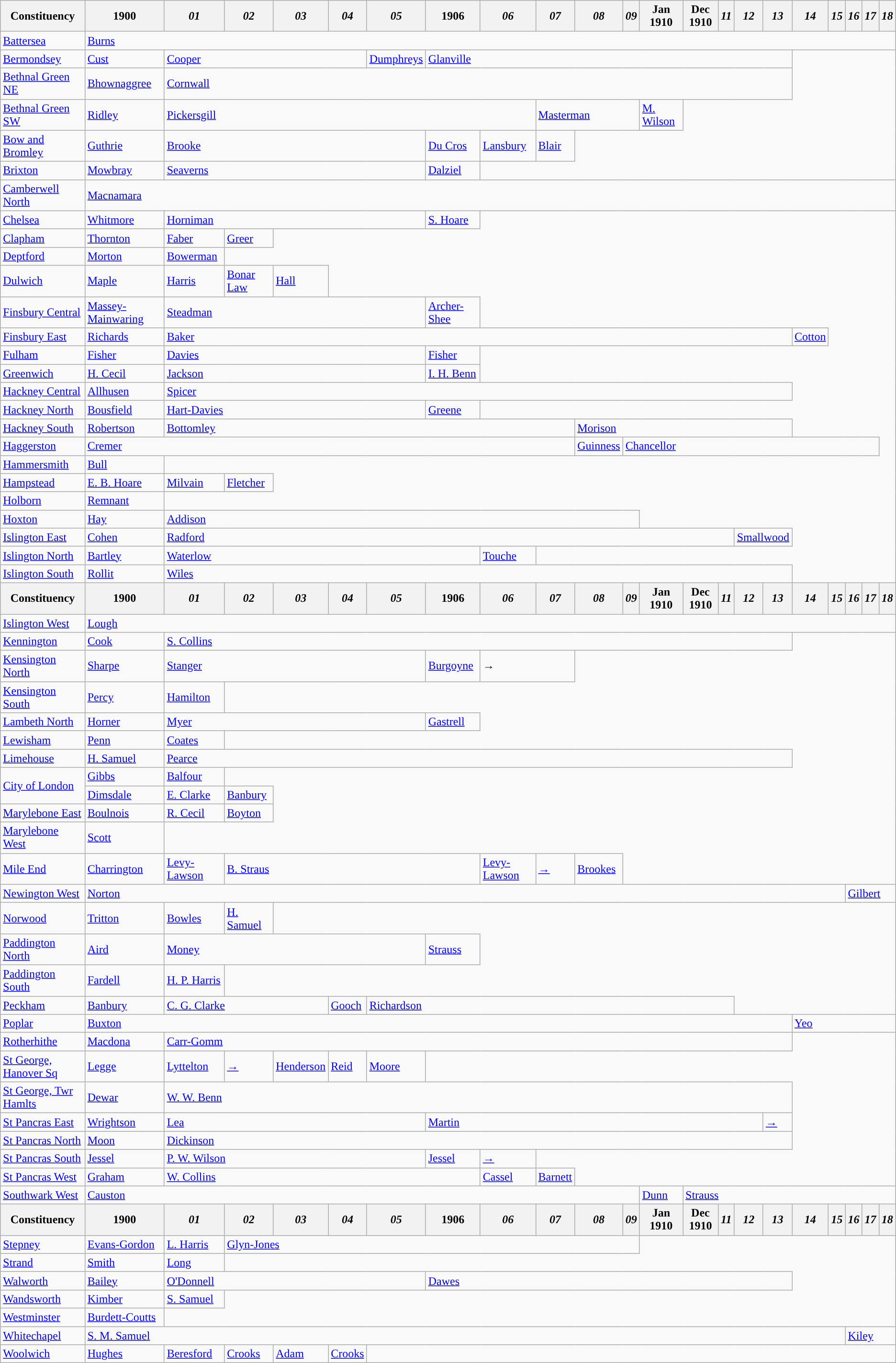<table class="wikitable">
<tr>
<th>Constituency</th>
<th>1900</th>
<th><em>01</em></th>
<th><em>02</em></th>
<th><em>03</em></th>
<th><em>04</em></th>
<th><em>05</em></th>
<th>1906</th>
<th><em>06</em></th>
<th><em>07</em></th>
<th><em>08</em></th>
<th><em>09</em></th>
<th>Jan 1910</th>
<th>Dec 1910</th>
<th><em>11</em></th>
<th><em>12</em></th>
<th><em>13</em></th>
<th><em>14</em></th>
<th><em>15</em></th>
<th><em>16</em></th>
<th><em>17</em></th>
<th><em>18</em></th>
</tr>
<tr>
<td><a href='#'>Battersea</a></td>
<td colspan="21"><a href='#'>Burns</a></td>
</tr>
<tr>
<td><a href='#'>Bermondsey</a></td>
<td><a href='#'>Cust</a></td>
<td colspan="4"><a href='#'>Cooper</a></td>
<td><a href='#'>Dumphreys</a></td>
<td colspan="10"><a href='#'>Glanville</a></td>
</tr>
<tr>
<td><a href='#'>Bethnal Green NE</a></td>
<td><a href='#'>Bhownaggree</a></td>
<td colspan="15"><a href='#'>Cornwall</a></td>
</tr>
<tr>
<td><a href='#'>Bethnal Green SW</a></td>
<td><a href='#'>Ridley</a></td>
<td colspan="7"><a href='#'>Pickersgill</a></td>
<td colspan="3"><a href='#'>Masterman</a></td>
<td><a href='#'>M. Wilson</a></td>
</tr>
<tr>
<td><a href='#'>Bow and Bromley</a></td>
<td><a href='#'>Guthrie</a></td>
<td colspan="5"><a href='#'>Brooke</a></td>
<td><a href='#'>Du Cros</a></td>
<td><a href='#'>Lansbury</a></td>
<td><a href='#'>Blair</a></td>
</tr>
<tr>
<td><a href='#'>Brixton</a></td>
<td><a href='#'>Mowbray</a></td>
<td colspan="5"><a href='#'>Seaverns</a></td>
<td><a href='#'>Dalziel</a></td>
</tr>
<tr>
<td><a href='#'>Camberwell North</a></td>
<td colspan="21"><a href='#'>Macnamara</a></td>
</tr>
<tr>
<td><a href='#'>Chelsea</a></td>
<td><a href='#'>Whitmore</a></td>
<td colspan="5"><a href='#'>Horniman</a></td>
<td><a href='#'>S. Hoare</a></td>
</tr>
<tr>
<td><a href='#'>Clapham</a></td>
<td><a href='#'>Thornton</a></td>
<td><a href='#'>Faber</a></td>
<td><a href='#'>Greer</a></td>
</tr>
<tr>
<td><a href='#'>Deptford</a></td>
<td><a href='#'>Morton</a></td>
<td><a href='#'>Bowerman</a></td>
</tr>
<tr>
<td><a href='#'>Dulwich</a></td>
<td><a href='#'>Maple</a></td>
<td><a href='#'>Harris</a></td>
<td><a href='#'>Bonar Law</a></td>
<td><a href='#'>Hall</a></td>
</tr>
<tr>
<td><a href='#'>Finsbury Central</a></td>
<td><a href='#'>Massey-Mainwaring</a></td>
<td colspan="5"><a href='#'>Steadman</a></td>
<td><a href='#'>Archer-Shee</a></td>
</tr>
<tr>
<td><a href='#'>Finsbury East</a></td>
<td><a href='#'>Richards</a></td>
<td colspan="15"><a href='#'>Baker</a></td>
<td><a href='#'>Cotton</a></td>
</tr>
<tr>
<td><a href='#'>Fulham</a></td>
<td><a href='#'>Fisher</a></td>
<td colspan="5"><a href='#'>Davies</a></td>
<td><a href='#'>Fisher</a></td>
</tr>
<tr>
<td><a href='#'>Greenwich</a></td>
<td><a href='#'>H. Cecil</a></td>
<td colspan="5"><a href='#'>Jackson</a></td>
<td><a href='#'>I. H. Benn</a></td>
</tr>
<tr>
<td><a href='#'>Hackney Central</a></td>
<td><a href='#'>Allhusen</a></td>
<td colspan="15"><a href='#'>Spicer</a></td>
</tr>
<tr>
<td><a href='#'>Hackney North</a></td>
<td><a href='#'>Bousfield</a></td>
<td colspan="5"><a href='#'>Hart-Davies</a></td>
<td><a href='#'>Greene</a></td>
</tr>
<tr>
<td><a href='#'>Hackney South</a></td>
<td><a href='#'>Robertson</a></td>
<td colspan="8"><a href='#'>Bottomley</a></td>
<td colspan="7"><a href='#'>Morison</a></td>
</tr>
<tr>
<td><a href='#'>Haggerston</a></td>
<td colspan="9"><a href='#'>Cremer</a></td>
<td><a href='#'>Guinness</a></td>
<td colspan="10"><a href='#'>Chancellor</a></td>
</tr>
<tr>
<td><a href='#'>Hammersmith</a></td>
<td><a href='#'>Bull</a></td>
</tr>
<tr>
<td><a href='#'>Hampstead</a></td>
<td><a href='#'>E. B. Hoare</a></td>
<td><a href='#'>Milvain</a></td>
<td><a href='#'>Fletcher</a></td>
</tr>
<tr>
<td><a href='#'>Holborn</a></td>
<td><a href='#'>Remnant</a></td>
</tr>
<tr>
<td><a href='#'>Hoxton</a></td>
<td><a href='#'>Hay</a></td>
<td colspan="10"><a href='#'>Addison</a></td>
</tr>
<tr>
<td><a href='#'>Islington East</a></td>
<td><a href='#'>Cohen</a></td>
<td colspan="13"><a href='#'>Radford</a></td>
<td colspan="2"><a href='#'>Smallwood</a></td>
</tr>
<tr>
<td><a href='#'>Islington North</a></td>
<td><a href='#'>Bartley</a></td>
<td colspan="6"><a href='#'>Waterlow</a></td>
<td><a href='#'>Touche</a></td>
</tr>
<tr>
<td><a href='#'>Islington South</a></td>
<td><a href='#'>Rollit</a></td>
<td colspan="15"><a href='#'>Wiles</a></td>
</tr>
<tr>
<th>Constituency</th>
<th>1900</th>
<th><em>01</em></th>
<th><em>02</em></th>
<th><em>03</em></th>
<th><em>04</em></th>
<th><em>05</em></th>
<th>1906</th>
<th><em>06</em></th>
<th><em>07</em></th>
<th><em>08</em></th>
<th><em>09</em></th>
<th>Jan 1910</th>
<th>Dec 1910</th>
<th><em>11</em></th>
<th><em>12</em></th>
<th><em>13</em></th>
<th><em>14</em></th>
<th><em>15</em></th>
<th><em>16</em></th>
<th><em>17</em></th>
<th><em>18</em></th>
</tr>
<tr>
<td><a href='#'>Islington West</a></td>
<td colspan="21"><a href='#'>Lough</a></td>
</tr>
<tr>
<td><a href='#'>Kennington</a></td>
<td><a href='#'>Cook</a></td>
<td colspan="15"><a href='#'>S. Collins</a></td>
</tr>
<tr>
<td><a href='#'>Kensington North</a></td>
<td><a href='#'>Sharpe</a></td>
<td colspan="5"><a href='#'>Stanger</a></td>
<td><a href='#'>Burgoyne</a></td>
<td colspan="2">→</td>
</tr>
<tr>
<td><a href='#'>Kensington South</a></td>
<td><a href='#'>Percy</a></td>
<td><a href='#'>Hamilton</a></td>
</tr>
<tr>
<td><a href='#'>Lambeth North</a></td>
<td><a href='#'>Horner</a></td>
<td colspan="5"><a href='#'>Myer</a></td>
<td><a href='#'>Gastrell</a></td>
</tr>
<tr>
<td><a href='#'>Lewisham</a></td>
<td><a href='#'>Penn</a></td>
<td><a href='#'>Coates</a></td>
</tr>
<tr>
<td><a href='#'>Limehouse</a></td>
<td><a href='#'>H. Samuel</a></td>
<td colspan="15"><a href='#'>Pearce</a></td>
</tr>
<tr>
<td rowspan="2"><a href='#'>City of London</a></td>
<td><a href='#'>Gibbs</a></td>
<td><a href='#'>Balfour</a></td>
</tr>
<tr>
<td><a href='#'>Dimsdale</a></td>
<td><a href='#'>E. Clarke</a></td>
<td><a href='#'>Banbury</a></td>
</tr>
<tr>
<td><a href='#'>Marylebone East</a></td>
<td><a href='#'>Boulnois</a></td>
<td><a href='#'>R. Cecil</a></td>
<td><a href='#'>Boyton</a></td>
</tr>
<tr>
<td><a href='#'>Marylebone West</a></td>
<td><a href='#'>Scott</a></td>
</tr>
<tr>
<td><a href='#'>Mile End</a></td>
<td><a href='#'>Charrington</a></td>
<td><a href='#'>Levy-Lawson</a></td>
<td colspan="5"><a href='#'>B. Straus</a></td>
<td><a href='#'>Levy-Lawson</a></td>
<td><a href='#'>→</a></td>
<td><a href='#'>Brookes</a></td>
</tr>
<tr>
<td><a href='#'>Newington West</a></td>
<td colspan="18"><a href='#'>Norton</a></td>
<td colspan="3"><a href='#'>Gilbert</a></td>
</tr>
<tr>
<td><a href='#'>Norwood</a></td>
<td><a href='#'>Tritton</a></td>
<td><a href='#'>Bowles</a></td>
<td><a href='#'>H. Samuel</a></td>
</tr>
<tr>
<td><a href='#'>Paddington North</a></td>
<td><a href='#'>Aird</a></td>
<td colspan="5"><a href='#'>Money</a></td>
<td><a href='#'>Strauss</a></td>
</tr>
<tr>
<td><a href='#'>Paddington South</a></td>
<td><a href='#'>Fardell</a></td>
<td><a href='#'>H. P. Harris</a></td>
</tr>
<tr>
<td><a href='#'>Peckham</a></td>
<td><a href='#'>Banbury</a></td>
<td colspan="3"><a href='#'>C. G. Clarke</a></td>
<td><a href='#'>Gooch</a></td>
<td colspan="9"><a href='#'>Richardson</a></td>
</tr>
<tr>
<td><a href='#'>Poplar</a></td>
<td colspan="16"><a href='#'>Buxton</a></td>
<td colspan="5"><a href='#'>Yeo</a></td>
</tr>
<tr>
<td><a href='#'>Rotherhithe</a></td>
<td><a href='#'>Macdona</a></td>
<td colspan="15"><a href='#'>Carr-Gomm</a></td>
</tr>
<tr>
<td><a href='#'>St George, Hanover Sq</a></td>
<td><a href='#'>Legge</a></td>
<td><a href='#'>Lyttelton</a></td>
<td><a href='#'>→</a></td>
<td><a href='#'>Henderson</a></td>
<td><a href='#'>Reid</a></td>
<td><a href='#'>Moore</a></td>
</tr>
<tr>
<td><a href='#'>St George, Twr Hamlts</a></td>
<td><a href='#'>Dewar</a></td>
<td colspan="15"><a href='#'>W. W. Benn</a></td>
</tr>
<tr>
<td><a href='#'>St Pancras East</a></td>
<td><a href='#'>Wrightson</a></td>
<td colspan="5"><a href='#'>Lea</a></td>
<td colspan="9"><a href='#'>Martin</a></td>
<td><a href='#'>→</a></td>
</tr>
<tr>
<td><a href='#'>St Pancras North</a></td>
<td><a href='#'>Moon</a></td>
<td colspan="15"><a href='#'>Dickinson</a></td>
</tr>
<tr>
<td><a href='#'>St Pancras South</a></td>
<td><a href='#'>Jessel</a></td>
<td colspan="5"><a href='#'>P. W. Wilson</a></td>
<td><a href='#'>Jessel</a></td>
<td><a href='#'>→</a></td>
</tr>
<tr>
<td><a href='#'>St Pancras West</a></td>
<td><a href='#'>Graham</a></td>
<td colspan="6"><a href='#'>W. Collins</a></td>
<td><a href='#'>Cassel</a></td>
<td><a href='#'>Barnett</a></td>
</tr>
<tr>
<td><a href='#'>Southwark West</a></td>
<td colspan="11"><a href='#'>Causton</a></td>
<td><a href='#'>Dunn</a></td>
<td colspan="9"><a href='#'>Strauss</a></td>
</tr>
<tr>
<th>Constituency</th>
<th>1900</th>
<th><em>01</em></th>
<th><em>02</em></th>
<th><em>03</em></th>
<th><em>04</em></th>
<th><em>05</em></th>
<th>1906</th>
<th><em>06</em></th>
<th><em>07</em></th>
<th><em>08</em></th>
<th><em>09</em></th>
<th>Jan 1910</th>
<th>Dec 1910</th>
<th><em>11</em></th>
<th><em>12</em></th>
<th><em>13</em></th>
<th><em>14</em></th>
<th><em>15</em></th>
<th><em>16</em></th>
<th><em>17</em></th>
<th><em>18</em></th>
</tr>
<tr>
<td><a href='#'>Stepney</a></td>
<td><a href='#'>Evans-Gordon</a></td>
<td><a href='#'>L. Harris</a></td>
<td colspan="9"><a href='#'>Glyn-Jones</a></td>
</tr>
<tr>
<td><a href='#'>Strand</a></td>
<td><a href='#'>Smith</a></td>
<td><a href='#'>Long</a></td>
</tr>
<tr>
<td><a href='#'>Walworth</a></td>
<td><a href='#'>Bailey</a></td>
<td colspan="5"><a href='#'>O'Donnell</a></td>
<td colspan="10"><a href='#'>Dawes</a></td>
</tr>
<tr>
<td><a href='#'>Wandsworth</a></td>
<td><a href='#'>Kimber</a></td>
<td><a href='#'>S. Samuel</a></td>
</tr>
<tr>
<td><a href='#'>Westminster</a></td>
<td><a href='#'>Burdett-Coutts</a></td>
</tr>
<tr>
<td><a href='#'>Whitechapel</a></td>
<td colspan="18"><a href='#'>S. M. Samuel</a></td>
<td colspan="3"><a href='#'>Kiley</a></td>
</tr>
<tr>
<td><a href='#'>Woolwich</a></td>
<td><a href='#'>Hughes</a></td>
<td><a href='#'>Beresford</a></td>
<td><a href='#'>Crooks</a></td>
<td><a href='#'>Adam</a></td>
<td><a href='#'>Crooks</a></td>
</tr>
</table>
